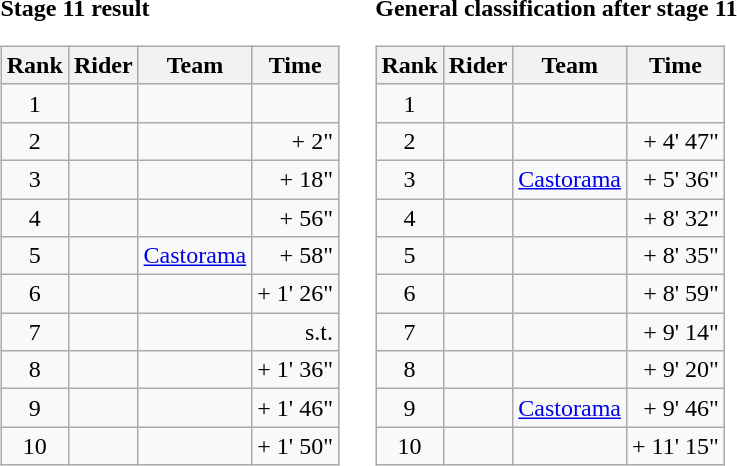<table>
<tr>
<td><strong>Stage 11 result</strong><br><table class="wikitable">
<tr>
<th scope="col">Rank</th>
<th scope="col">Rider</th>
<th scope="col">Team</th>
<th scope="col">Time</th>
</tr>
<tr>
<td style="text-align:center;">1</td>
<td></td>
<td></td>
<td style="text-align:right;"></td>
</tr>
<tr>
<td style="text-align:center;">2</td>
<td></td>
<td></td>
<td style="text-align:right;">+ 2"</td>
</tr>
<tr>
<td style="text-align:center;">3</td>
<td></td>
<td></td>
<td style="text-align:right;">+ 18"</td>
</tr>
<tr>
<td style="text-align:center;">4</td>
<td></td>
<td></td>
<td style="text-align:right;">+ 56"</td>
</tr>
<tr>
<td style="text-align:center;">5</td>
<td></td>
<td><a href='#'>Castorama</a></td>
<td style="text-align:right;">+ 58"</td>
</tr>
<tr>
<td style="text-align:center;">6</td>
<td></td>
<td></td>
<td style="text-align:right;">+ 1' 26"</td>
</tr>
<tr>
<td style="text-align:center;">7</td>
<td></td>
<td></td>
<td style="text-align:right;">s.t.</td>
</tr>
<tr>
<td style="text-align:center;">8</td>
<td></td>
<td></td>
<td style="text-align:right;">+ 1' 36"</td>
</tr>
<tr>
<td style="text-align:center;">9</td>
<td></td>
<td></td>
<td style="text-align:right;">+ 1' 46"</td>
</tr>
<tr>
<td style="text-align:center;">10</td>
<td></td>
<td></td>
<td style="text-align:right;">+ 1' 50"</td>
</tr>
</table>
</td>
<td></td>
<td><strong>General classification after stage 11</strong><br><table class="wikitable">
<tr>
<th scope="col">Rank</th>
<th scope="col">Rider</th>
<th scope="col">Team</th>
<th scope="col">Time</th>
</tr>
<tr>
<td style="text-align:center;">1</td>
<td> </td>
<td></td>
<td style="text-align:right;"></td>
</tr>
<tr>
<td style="text-align:center;">2</td>
<td></td>
<td></td>
<td style="text-align:right;">+ 4' 47"</td>
</tr>
<tr>
<td style="text-align:center;">3</td>
<td></td>
<td><a href='#'>Castorama</a></td>
<td style="text-align:right;">+ 5' 36"</td>
</tr>
<tr>
<td style="text-align:center;">4</td>
<td></td>
<td></td>
<td style="text-align:right;">+ 8' 32"</td>
</tr>
<tr>
<td style="text-align:center;">5</td>
<td></td>
<td></td>
<td style="text-align:right;">+ 8' 35"</td>
</tr>
<tr>
<td style="text-align:center;">6</td>
<td></td>
<td></td>
<td style="text-align:right;">+ 8' 59"</td>
</tr>
<tr>
<td style="text-align:center;">7</td>
<td></td>
<td></td>
<td style="text-align:right;">+ 9' 14"</td>
</tr>
<tr>
<td style="text-align:center;">8</td>
<td></td>
<td></td>
<td style="text-align:right;">+ 9' 20"</td>
</tr>
<tr>
<td style="text-align:center;">9</td>
<td></td>
<td><a href='#'>Castorama</a></td>
<td style="text-align:right;">+ 9' 46"</td>
</tr>
<tr>
<td style="text-align:center;">10</td>
<td></td>
<td></td>
<td style="text-align:right;">+ 11' 15"</td>
</tr>
</table>
</td>
</tr>
</table>
